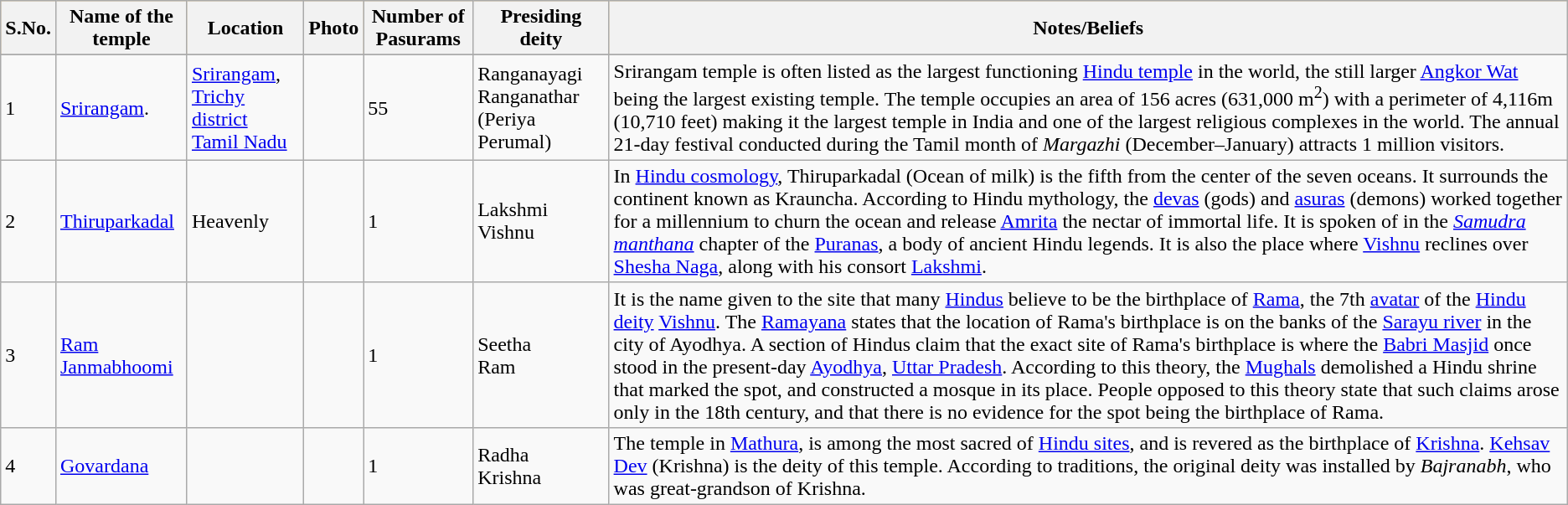<table class="wikitable sortable">
<tr style="background:#FFC569">
<th scope="col">S.No.</th>
<th scope="col"><strong>Name of the temple</strong></th>
<th scope="col"><strong>Location</strong></th>
<th scope="col" class="unsortable"><strong>Photo</strong></th>
<th scope="col"><strong>Number of Pasurams</strong></th>
<th scope="col"><strong>Presiding deity</strong></th>
<th scope="col"><strong>Notes/Beliefs</strong></th>
</tr>
<tr align ="center">
</tr>
<tr style="background:#ffe;">
</tr>
<tr>
<td>1</td>
<td><a href='#'>Srirangam</a>.</td>
<td><a href='#'>Srirangam</a>, <a href='#'>Trichy district</a><br><a href='#'>Tamil Nadu</a><br></td>
<td></td>
<td>55</td>
<td>Ranganayagi <br>Ranganathar (Periya Perumal)</td>
<td>Srirangam temple is often listed as the largest functioning <a href='#'>Hindu temple</a> in the world, the still larger <a href='#'>Angkor Wat</a> being the largest existing temple. The temple occupies an area of 156 acres (631,000 m<sup>2</sup>) with a perimeter of 4,116m (10,710 feet) making it the largest temple in India and one of the largest religious complexes in the world. The annual 21-day festival conducted during the Tamil month of <em>Margazhi</em> (December–January) attracts 1 million visitors.</td>
</tr>
<tr>
<td>2</td>
<td><a href='#'>Thiruparkadal</a></td>
<td>Heavenly</td>
<td></td>
<td>1</td>
<td>Lakshmi<br>Vishnu</td>
<td>In <a href='#'>Hindu cosmology</a>, Thiruparkadal (Ocean of milk) is the fifth from the center of the seven oceans. It surrounds the continent known as Krauncha. According to Hindu mythology, the <a href='#'>devas</a> (gods) and <a href='#'>asuras</a> (demons) worked together for a millennium to churn the ocean and release <a href='#'>Amrita</a> the nectar of immortal life. It is spoken of in the <a href='#'><em>Samudra manthana</em></a> chapter of the <a href='#'>Puranas</a>, a body of ancient Hindu legends. It is also the place where <a href='#'>Vishnu</a> reclines over <a href='#'>Shesha Naga</a>, along with his consort <a href='#'>Lakshmi</a>.</td>
</tr>
<tr>
<td>3</td>
<td><a href='#'>Ram Janmabhoomi</a></td>
<td></td>
<td></td>
<td>1</td>
<td>Seetha<br>Ram</td>
<td>It is the name given to the site that many <a href='#'>Hindus</a> believe to be the birthplace of <a href='#'>Rama</a>, the 7th <a href='#'>avatar</a> of the <a href='#'>Hindu deity</a> <a href='#'>Vishnu</a>. The <a href='#'>Ramayana</a> states that the location of Rama's birthplace is on the banks of the <a href='#'>Sarayu river</a> in the city of Ayodhya. A section of Hindus claim that the exact site of Rama's birthplace is where the <a href='#'>Babri Masjid</a> once stood in the present-day <a href='#'>Ayodhya</a>, <a href='#'>Uttar Pradesh</a>. According to this theory, the <a href='#'>Mughals</a> demolished a Hindu shrine that marked the spot, and constructed a mosque in its place.  People opposed to this theory state that such claims arose only in the 18th century, and that there is no evidence for the spot being the birthplace of Rama.</td>
</tr>
<tr>
<td>4</td>
<td><a href='#'>Govardana</a></td>
<td></td>
<td></td>
<td>1</td>
<td>Radha<br>Krishna</td>
<td>The temple in <a href='#'>Mathura</a>, is among the most sacred of <a href='#'>Hindu sites</a>, and is revered as the birthplace of <a href='#'>Krishna</a>. <a href='#'>Kehsav Dev</a> (Krishna) is the deity of this temple. According to traditions, the original deity was installed by <em>Bajranabh</em>, who was great-grandson of Krishna.</td>
</tr>
</table>
